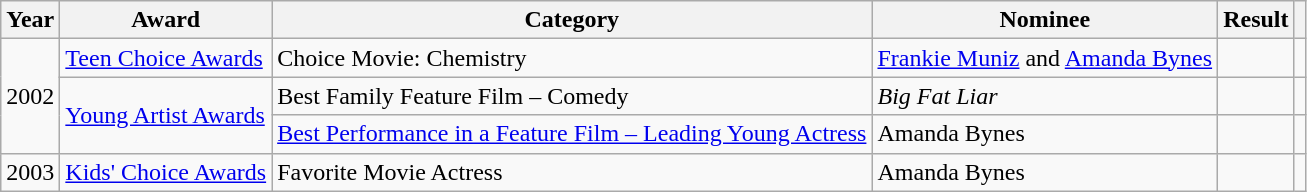<table class="wikitable plainrowheaders">
<tr>
<th>Year</th>
<th>Award</th>
<th>Category</th>
<th>Nominee</th>
<th>Result</th>
<th></th>
</tr>
<tr>
<td rowspan="3">2002</td>
<td><a href='#'>Teen Choice Awards</a></td>
<td>Choice Movie: Chemistry</td>
<td><a href='#'>Frankie Muniz</a> and <a href='#'>Amanda Bynes</a></td>
<td></td>
<td></td>
</tr>
<tr>
<td rowspan="2"><a href='#'>Young Artist Awards</a></td>
<td>Best Family Feature Film – Comedy</td>
<td><em>Big Fat Liar</em></td>
<td></td>
<td></td>
</tr>
<tr>
<td><a href='#'>Best Performance in a Feature Film – Leading Young Actress</a></td>
<td>Amanda Bynes</td>
<td></td>
<td></td>
</tr>
<tr>
<td>2003</td>
<td><a href='#'>Kids' Choice Awards</a></td>
<td>Favorite Movie Actress</td>
<td>Amanda Bynes</td>
<td></td>
<td></td>
</tr>
</table>
